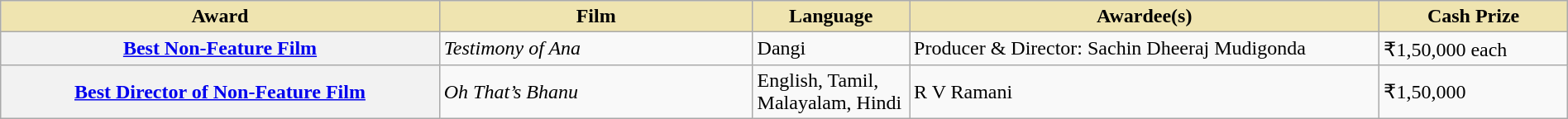<table class="wikitable plainrowheaders" style="width:100%;">
<tr>
<th style="background-color:#EFE4B0;width:28%;">Award</th>
<th style="background-color:#EFE4B0;width:20%;">Film</th>
<th style="background-color:#EFE4B0;width:10%;">Language</th>
<th style="background-color:#EFE4B0;width:30%;">Awardee(s)</th>
<th style="background-color:#EFE4B0;width:12%;">Cash Prize</th>
</tr>
<tr>
<th scope="row"><a href='#'>Best Non-Feature Film</a></th>
<td><em>Testimony of Ana</em></td>
<td>Dangi</td>
<td>Producer & Director: Sachin Dheeraj Mudigonda</td>
<td>₹1,50,000 each</td>
</tr>
<tr>
<th scope="row"><a href='#'>Best Director of Non-Feature Film</a></th>
<td><em>Oh That’s Bhanu</em></td>
<td>English, Tamil, Malayalam, Hindi</td>
<td>R V Ramani</td>
<td>₹1,50,000</td>
</tr>
</table>
